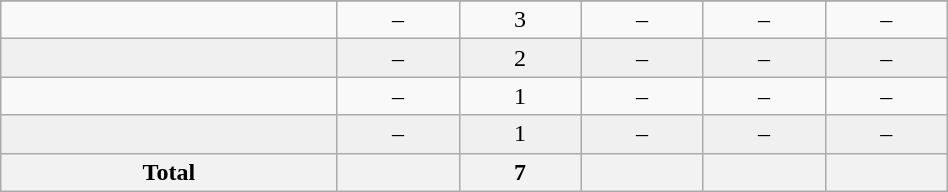<table class="wikitable sortable" width ="50%">
<tr align="center">
</tr>
<tr align="center" bgcolor="">
<td></td>
<td>–</td>
<td>3</td>
<td>–</td>
<td>–</td>
<td>–</td>
</tr>
<tr align="center" bgcolor="f0f0f0">
<td></td>
<td>–</td>
<td>2</td>
<td>–</td>
<td>–</td>
<td>–</td>
</tr>
<tr align="center" bgcolor="">
<td></td>
<td>–</td>
<td>1</td>
<td>–</td>
<td>–</td>
<td>–</td>
</tr>
<tr align="center" bgcolor="f0f0f0">
<td></td>
<td>–</td>
<td>1</td>
<td>–</td>
<td>–</td>
<td>–</td>
</tr>
<tr>
<th>Total</th>
<th></th>
<th>7</th>
<th></th>
<th></th>
<th></th>
</tr>
</table>
